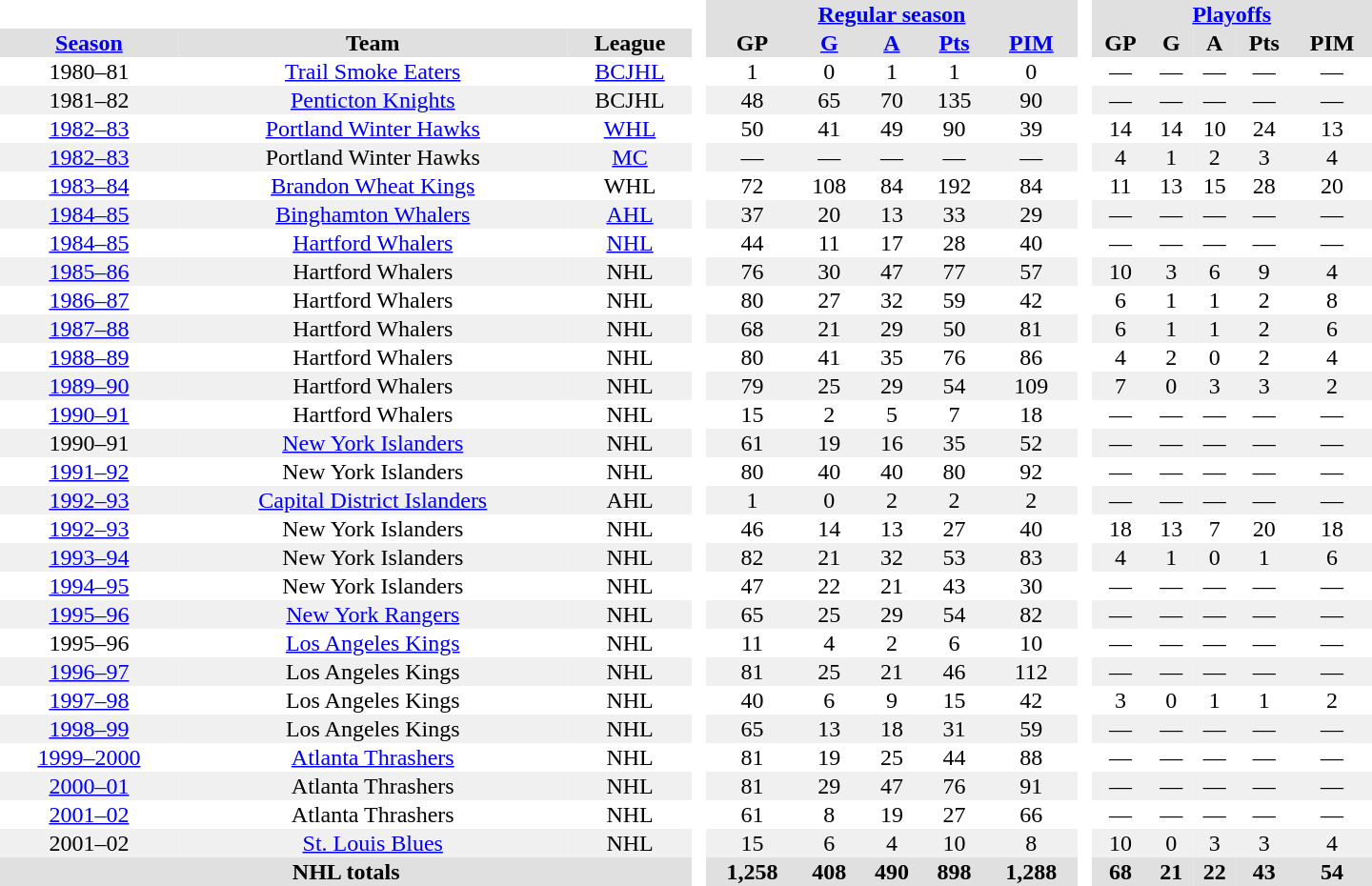<table border="0" cellpadding="1" cellspacing="0" style="text-align:center; width:60em">
<tr bgcolor="#e0e0e0">
<th colspan="3" bgcolor="#ffffff"> </th>
<th rowspan="99" bgcolor="#ffffff"> </th>
<th colspan="5"><a href='#'>Regular season</a></th>
<th rowspan="99" bgcolor="#ffffff"> </th>
<th colspan="5"><a href='#'>Playoffs</a></th>
</tr>
<tr bgcolor="#e0e0e0">
<th><a href='#'>Season</a></th>
<th>Team</th>
<th>League</th>
<th>GP</th>
<th><a href='#'>G</a></th>
<th><a href='#'>A</a></th>
<th><a href='#'>Pts</a></th>
<th><a href='#'>PIM</a></th>
<th>GP</th>
<th>G</th>
<th>A</th>
<th>Pts</th>
<th>PIM</th>
</tr>
<tr>
<td>1980–81</td>
<td><a href='#'>Trail Smoke Eaters</a></td>
<td><a href='#'>BCJHL</a></td>
<td>1</td>
<td>0</td>
<td>1</td>
<td>1</td>
<td>0</td>
<td>—</td>
<td>—</td>
<td>—</td>
<td>—</td>
<td>—</td>
</tr>
<tr bgcolor="#f0f0f0">
<td>1981–82</td>
<td><a href='#'>Penticton Knights</a></td>
<td>BCJHL</td>
<td>48</td>
<td>65</td>
<td>70</td>
<td>135</td>
<td>90</td>
<td>—</td>
<td>—</td>
<td>—</td>
<td>—</td>
<td>—</td>
</tr>
<tr>
<td><a href='#'>1982–83</a></td>
<td><a href='#'>Portland Winter Hawks</a></td>
<td><a href='#'>WHL</a></td>
<td>50</td>
<td>41</td>
<td>49</td>
<td>90</td>
<td>39</td>
<td>14</td>
<td>14</td>
<td>10</td>
<td>24</td>
<td>13</td>
</tr>
<tr bgcolor="#f0f0f0">
<td><a href='#'>1982–83</a></td>
<td>Portland Winter Hawks</td>
<td><a href='#'>MC</a></td>
<td>—</td>
<td>—</td>
<td>—</td>
<td>—</td>
<td>—</td>
<td>4</td>
<td>1</td>
<td>2</td>
<td>3</td>
<td>4</td>
</tr>
<tr>
<td><a href='#'>1983–84</a></td>
<td><a href='#'>Brandon Wheat Kings</a></td>
<td>WHL</td>
<td>72</td>
<td>108</td>
<td>84</td>
<td>192</td>
<td>84</td>
<td>11</td>
<td>13</td>
<td>15</td>
<td>28</td>
<td>20</td>
</tr>
<tr bgcolor="#f0f0f0">
<td><a href='#'>1984–85</a></td>
<td><a href='#'>Binghamton Whalers</a></td>
<td><a href='#'>AHL</a></td>
<td>37</td>
<td>20</td>
<td>13</td>
<td>33</td>
<td>29</td>
<td>—</td>
<td>—</td>
<td>—</td>
<td>—</td>
<td>—</td>
</tr>
<tr>
<td><a href='#'>1984–85</a></td>
<td><a href='#'>Hartford Whalers</a></td>
<td><a href='#'>NHL</a></td>
<td>44</td>
<td>11</td>
<td>17</td>
<td>28</td>
<td>40</td>
<td>—</td>
<td>—</td>
<td>—</td>
<td>—</td>
<td>—</td>
</tr>
<tr bgcolor="#f0f0f0">
<td><a href='#'>1985–86</a></td>
<td>Hartford Whalers</td>
<td>NHL</td>
<td>76</td>
<td>30</td>
<td>47</td>
<td>77</td>
<td>57</td>
<td>10</td>
<td>3</td>
<td>6</td>
<td>9</td>
<td>4</td>
</tr>
<tr>
<td><a href='#'>1986–87</a></td>
<td>Hartford Whalers</td>
<td>NHL</td>
<td>80</td>
<td>27</td>
<td>32</td>
<td>59</td>
<td>42</td>
<td>6</td>
<td>1</td>
<td>1</td>
<td>2</td>
<td>8</td>
</tr>
<tr bgcolor="#f0f0f0">
<td><a href='#'>1987–88</a></td>
<td>Hartford Whalers</td>
<td>NHL</td>
<td>68</td>
<td>21</td>
<td>29</td>
<td>50</td>
<td>81</td>
<td>6</td>
<td>1</td>
<td>1</td>
<td>2</td>
<td>6</td>
</tr>
<tr>
<td><a href='#'>1988–89</a></td>
<td>Hartford Whalers</td>
<td>NHL</td>
<td>80</td>
<td>41</td>
<td>35</td>
<td>76</td>
<td>86</td>
<td>4</td>
<td>2</td>
<td>0</td>
<td>2</td>
<td>4</td>
</tr>
<tr bgcolor="#f0f0f0">
<td><a href='#'>1989–90</a></td>
<td>Hartford Whalers</td>
<td>NHL</td>
<td>79</td>
<td>25</td>
<td>29</td>
<td>54</td>
<td>109</td>
<td>7</td>
<td>0</td>
<td>3</td>
<td>3</td>
<td>2</td>
</tr>
<tr>
<td><a href='#'>1990–91</a></td>
<td>Hartford Whalers</td>
<td>NHL</td>
<td>15</td>
<td>2</td>
<td>5</td>
<td>7</td>
<td>18</td>
<td>—</td>
<td>—</td>
<td>—</td>
<td>—</td>
<td>—</td>
</tr>
<tr bgcolor="#f0f0f0">
<td>1990–91</td>
<td><a href='#'>New York Islanders</a></td>
<td>NHL</td>
<td>61</td>
<td>19</td>
<td>16</td>
<td>35</td>
<td>52</td>
<td>—</td>
<td>—</td>
<td>—</td>
<td>—</td>
<td>—</td>
</tr>
<tr>
<td><a href='#'>1991–92</a></td>
<td>New York Islanders</td>
<td>NHL</td>
<td>80</td>
<td>40</td>
<td>40</td>
<td>80</td>
<td>92</td>
<td>—</td>
<td>—</td>
<td>—</td>
<td>—</td>
<td>—</td>
</tr>
<tr bgcolor="#f0f0f0">
<td><a href='#'>1992–93</a></td>
<td><a href='#'>Capital District Islanders</a></td>
<td>AHL</td>
<td>1</td>
<td>0</td>
<td>2</td>
<td>2</td>
<td>2</td>
<td>—</td>
<td>—</td>
<td>—</td>
<td>—</td>
<td>—</td>
</tr>
<tr>
<td><a href='#'>1992–93</a></td>
<td>New York Islanders</td>
<td>NHL</td>
<td>46</td>
<td>14</td>
<td>13</td>
<td>27</td>
<td>40</td>
<td>18</td>
<td>13</td>
<td>7</td>
<td>20</td>
<td>18</td>
</tr>
<tr bgcolor="#f0f0f0">
<td><a href='#'>1993–94</a></td>
<td>New York Islanders</td>
<td>NHL</td>
<td>82</td>
<td>21</td>
<td>32</td>
<td>53</td>
<td>83</td>
<td>4</td>
<td>1</td>
<td>0</td>
<td>1</td>
<td>6</td>
</tr>
<tr>
<td><a href='#'>1994–95</a></td>
<td>New York Islanders</td>
<td>NHL</td>
<td>47</td>
<td>22</td>
<td>21</td>
<td>43</td>
<td>30</td>
<td>—</td>
<td>—</td>
<td>—</td>
<td>—</td>
<td>—</td>
</tr>
<tr bgcolor="#f0f0f0">
<td><a href='#'>1995–96</a></td>
<td><a href='#'>New York Rangers</a></td>
<td>NHL</td>
<td>65</td>
<td>25</td>
<td>29</td>
<td>54</td>
<td>82</td>
<td>—</td>
<td>—</td>
<td>—</td>
<td>—</td>
<td>—</td>
</tr>
<tr>
<td>1995–96</td>
<td><a href='#'>Los Angeles Kings</a></td>
<td>NHL</td>
<td>11</td>
<td>4</td>
<td>2</td>
<td>6</td>
<td>10</td>
<td>—</td>
<td>—</td>
<td>—</td>
<td>—</td>
<td>—</td>
</tr>
<tr bgcolor="#f0f0f0">
<td><a href='#'>1996–97</a></td>
<td>Los Angeles Kings</td>
<td>NHL</td>
<td>81</td>
<td>25</td>
<td>21</td>
<td>46</td>
<td>112</td>
<td>—</td>
<td>—</td>
<td>—</td>
<td>—</td>
<td>—</td>
</tr>
<tr>
<td><a href='#'>1997–98</a></td>
<td>Los Angeles Kings</td>
<td>NHL</td>
<td>40</td>
<td>6</td>
<td>9</td>
<td>15</td>
<td>42</td>
<td>3</td>
<td>0</td>
<td>1</td>
<td>1</td>
<td>2</td>
</tr>
<tr bgcolor="#f0f0f0">
<td><a href='#'>1998–99</a></td>
<td>Los Angeles Kings</td>
<td>NHL</td>
<td>65</td>
<td>13</td>
<td>18</td>
<td>31</td>
<td>59</td>
<td>—</td>
<td>—</td>
<td>—</td>
<td>—</td>
<td>—</td>
</tr>
<tr>
<td><a href='#'>1999–2000</a></td>
<td><a href='#'>Atlanta Thrashers</a></td>
<td>NHL</td>
<td>81</td>
<td>19</td>
<td>25</td>
<td>44</td>
<td>88</td>
<td>—</td>
<td>—</td>
<td>—</td>
<td>—</td>
<td>—</td>
</tr>
<tr bgcolor="#f0f0f0">
<td><a href='#'>2000–01</a></td>
<td>Atlanta Thrashers</td>
<td>NHL</td>
<td>81</td>
<td>29</td>
<td>47</td>
<td>76</td>
<td>91</td>
<td>—</td>
<td>—</td>
<td>—</td>
<td>—</td>
<td>—</td>
</tr>
<tr>
<td><a href='#'>2001–02</a></td>
<td>Atlanta Thrashers</td>
<td>NHL</td>
<td>61</td>
<td>8</td>
<td>19</td>
<td>27</td>
<td>66</td>
<td>—</td>
<td>—</td>
<td>—</td>
<td>—</td>
<td>—</td>
</tr>
<tr bgcolor="#f0f0f0">
<td>2001–02</td>
<td><a href='#'>St. Louis Blues</a></td>
<td>NHL</td>
<td>15</td>
<td>6</td>
<td>4</td>
<td>10</td>
<td>8</td>
<td>10</td>
<td>0</td>
<td>3</td>
<td>3</td>
<td>4</td>
</tr>
<tr bgcolor="#e0e0e0">
<th colspan="3">NHL totals</th>
<th>1,258</th>
<th>408</th>
<th>490</th>
<th>898</th>
<th>1,288</th>
<th>68</th>
<th>21</th>
<th>22</th>
<th>43</th>
<th>54</th>
</tr>
</table>
